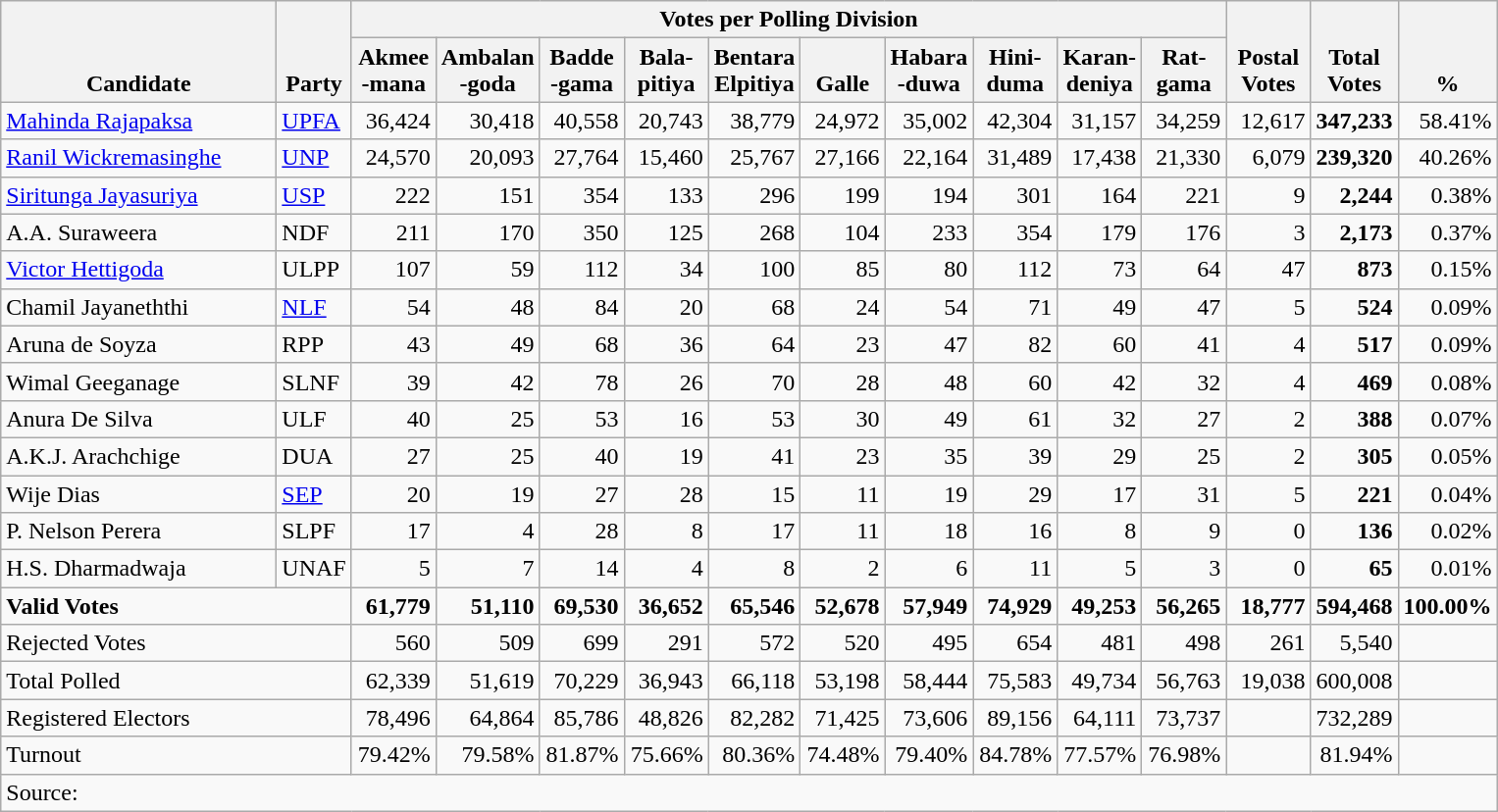<table class="wikitable" border="1" style="text-align:right;">
<tr>
<th rowspan="2" align="left" valign="bottom" width="180">Candidate</th>
<th rowspan="2" align="left" valign="bottom" width="40">Party</th>
<th colspan="10">Votes per Polling Division</th>
<th rowspan="2" align="center" valign="bottom" width="50">Postal<br>Votes</th>
<th rowspan="2" align="center" valign="bottom" width="50">Total Votes</th>
<th rowspan="2" align="center" valign="bottom" width="50">%</th>
</tr>
<tr>
<th align="center" valign="bottom" width="50">Akmee<br>-mana</th>
<th align="center" valign="bottom" width="50">Ambalan<br>-goda</th>
<th align="center" valign="bottom" width="50">Badde<br>-gama</th>
<th align="center" valign="bottom" width="50">Bala-<br>pitiya</th>
<th align="center" valign="bottom" width="50">Bentara<br>Elpitiya</th>
<th align="center" valign="bottom" width="50">Galle</th>
<th align="center" valign="bottom" width="50">Habara<br>-duwa</th>
<th align="center" valign="bottom" width="50">Hini-<br>duma</th>
<th align="center" valign="bottom" width="50">Karan-<br>deniya</th>
<th align="center" valign="bottom" width="50">Rat-<br>gama</th>
</tr>
<tr>
<td align="left"><a href='#'>Mahinda Rajapaksa</a></td>
<td align="left"><a href='#'>UPFA</a></td>
<td>36,424</td>
<td>30,418</td>
<td>40,558</td>
<td>20,743</td>
<td>38,779</td>
<td>24,972</td>
<td>35,002</td>
<td>42,304</td>
<td>31,157</td>
<td>34,259</td>
<td>12,617</td>
<td><strong>347,233</strong></td>
<td>58.41%</td>
</tr>
<tr>
<td align="left"><a href='#'>Ranil Wickremasinghe</a></td>
<td align="left"><a href='#'>UNP</a></td>
<td>24,570</td>
<td>20,093</td>
<td>27,764</td>
<td>15,460</td>
<td>25,767</td>
<td>27,166</td>
<td>22,164</td>
<td>31,489</td>
<td>17,438</td>
<td>21,330</td>
<td>6,079</td>
<td><strong>239,320</strong></td>
<td>40.26%</td>
</tr>
<tr>
<td align="left"><a href='#'>Siritunga Jayasuriya</a></td>
<td align="left"><a href='#'>USP</a></td>
<td>222</td>
<td>151</td>
<td>354</td>
<td>133</td>
<td>296</td>
<td>199</td>
<td>194</td>
<td>301</td>
<td>164</td>
<td>221</td>
<td>9</td>
<td><strong>2,244</strong></td>
<td>0.38%</td>
</tr>
<tr>
<td align="left">A.A. Suraweera</td>
<td align="left">NDF</td>
<td>211</td>
<td>170</td>
<td>350</td>
<td>125</td>
<td>268</td>
<td>104</td>
<td>233</td>
<td>354</td>
<td>179</td>
<td>176</td>
<td>3</td>
<td><strong>2,173</strong></td>
<td>0.37%</td>
</tr>
<tr>
<td align="left"><a href='#'>Victor Hettigoda</a></td>
<td align="left">ULPP</td>
<td>107</td>
<td>59</td>
<td>112</td>
<td>34</td>
<td>100</td>
<td>85</td>
<td>80</td>
<td>112</td>
<td>73</td>
<td>64</td>
<td>47</td>
<td><strong>873</strong></td>
<td>0.15%</td>
</tr>
<tr>
<td align="left">Chamil Jayaneththi</td>
<td align="left"><a href='#'>NLF</a></td>
<td>54</td>
<td>48</td>
<td>84</td>
<td>20</td>
<td>68</td>
<td>24</td>
<td>54</td>
<td>71</td>
<td>49</td>
<td>47</td>
<td>5</td>
<td><strong>524</strong></td>
<td>0.09%</td>
</tr>
<tr>
<td align="left">Aruna de Soyza</td>
<td align="left">RPP</td>
<td>43</td>
<td>49</td>
<td>68</td>
<td>36</td>
<td>64</td>
<td>23</td>
<td>47</td>
<td>82</td>
<td>60</td>
<td>41</td>
<td>4</td>
<td><strong>517</strong></td>
<td>0.09%</td>
</tr>
<tr>
<td align="left">Wimal Geeganage</td>
<td align="left">SLNF</td>
<td>39</td>
<td>42</td>
<td>78</td>
<td>26</td>
<td>70</td>
<td>28</td>
<td>48</td>
<td>60</td>
<td>42</td>
<td>32</td>
<td>4</td>
<td><strong>469</strong></td>
<td>0.08%</td>
</tr>
<tr>
<td align="left">Anura De Silva</td>
<td align="left">ULF</td>
<td>40</td>
<td>25</td>
<td>53</td>
<td>16</td>
<td>53</td>
<td>30</td>
<td>49</td>
<td>61</td>
<td>32</td>
<td>27</td>
<td>2</td>
<td><strong>388</strong></td>
<td>0.07%</td>
</tr>
<tr>
<td align="left">A.K.J. Arachchige</td>
<td align="left">DUA</td>
<td>27</td>
<td>25</td>
<td>40</td>
<td>19</td>
<td>41</td>
<td>23</td>
<td>35</td>
<td>39</td>
<td>29</td>
<td>25</td>
<td>2</td>
<td><strong>305</strong></td>
<td>0.05%</td>
</tr>
<tr>
<td align="left">Wije Dias</td>
<td align="left"><a href='#'>SEP</a></td>
<td>20</td>
<td>19</td>
<td>27</td>
<td>28</td>
<td>15</td>
<td>11</td>
<td>19</td>
<td>29</td>
<td>17</td>
<td>31</td>
<td>5</td>
<td><strong>221</strong></td>
<td>0.04%</td>
</tr>
<tr>
<td align="left">P. Nelson Perera</td>
<td align="left">SLPF</td>
<td>17</td>
<td>4</td>
<td>28</td>
<td>8</td>
<td>17</td>
<td>11</td>
<td>18</td>
<td>16</td>
<td>8</td>
<td>9</td>
<td>0</td>
<td><strong>136</strong></td>
<td>0.02%</td>
</tr>
<tr>
<td align="left">H.S. Dharmadwaja</td>
<td align="left">UNAF</td>
<td>5</td>
<td>7</td>
<td>14</td>
<td>4</td>
<td>8</td>
<td>2</td>
<td>6</td>
<td>11</td>
<td>5</td>
<td>3</td>
<td>0</td>
<td><strong>65</strong></td>
<td>0.01%</td>
</tr>
<tr>
<td colspan="2" align="left"><strong>Valid Votes</strong></td>
<td><strong>61,779</strong></td>
<td><strong>51,110</strong></td>
<td><strong>69,530</strong></td>
<td><strong>36,652</strong></td>
<td><strong>65,546</strong></td>
<td><strong>52,678</strong></td>
<td><strong>57,949</strong></td>
<td><strong>74,929</strong></td>
<td><strong>49,253</strong></td>
<td><strong>56,265</strong></td>
<td><strong>18,777</strong></td>
<td><strong>594,468</strong></td>
<td><strong>100.00%</strong></td>
</tr>
<tr>
<td colspan="2" align="left">Rejected Votes</td>
<td>560</td>
<td>509</td>
<td>699</td>
<td>291</td>
<td>572</td>
<td>520</td>
<td>495</td>
<td>654</td>
<td>481</td>
<td>498</td>
<td>261</td>
<td>5,540</td>
<td></td>
</tr>
<tr>
<td colspan="2" align="left">Total Polled</td>
<td>62,339</td>
<td>51,619</td>
<td>70,229</td>
<td>36,943</td>
<td>66,118</td>
<td>53,198</td>
<td>58,444</td>
<td>75,583</td>
<td>49,734</td>
<td>56,763</td>
<td>19,038</td>
<td>600,008</td>
<td></td>
</tr>
<tr>
<td colspan="2" align="left">Registered Electors</td>
<td>78,496</td>
<td>64,864</td>
<td>85,786</td>
<td>48,826</td>
<td>82,282</td>
<td>71,425</td>
<td>73,606</td>
<td>89,156</td>
<td>64,111</td>
<td>73,737</td>
<td></td>
<td>732,289</td>
<td></td>
</tr>
<tr>
<td colspan="2" align="left">Turnout</td>
<td>79.42%</td>
<td>79.58%</td>
<td>81.87%</td>
<td>75.66%</td>
<td>80.36%</td>
<td>74.48%</td>
<td>79.40%</td>
<td>84.78%</td>
<td>77.57%</td>
<td>76.98%</td>
<td></td>
<td>81.94%</td>
<td></td>
</tr>
<tr>
<td colspan="15" align="left">Source:</td>
</tr>
</table>
